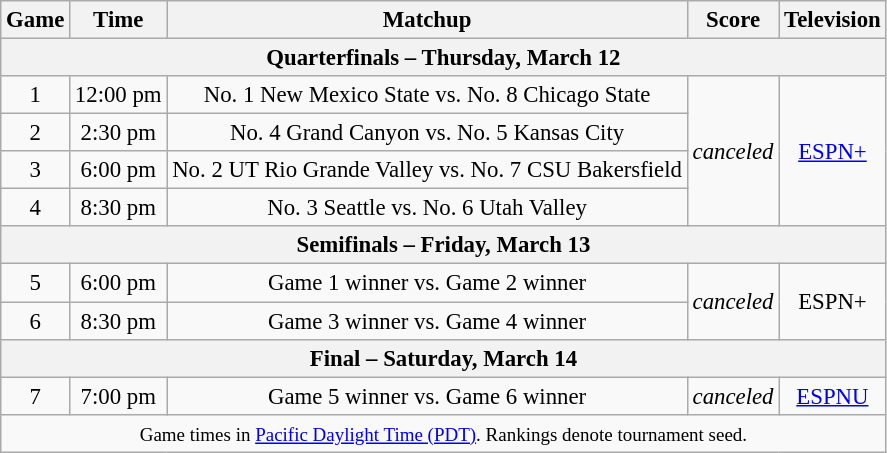<table class="wikitable" style="font-size: 95%;text-align:center">
<tr>
<th>Game</th>
<th>Time</th>
<th>Matchup</th>
<th>Score</th>
<th>Television</th>
</tr>
<tr>
<th colspan=5>Quarterfinals – Thursday, March 12</th>
</tr>
<tr>
<td>1</td>
<td>12:00 pm</td>
<td>No. 1 New Mexico State vs. No. 8 Chicago State</td>
<td rowspan=4><em>canceled</em></td>
<td rowspan=4><a href='#'>ESPN+</a></td>
</tr>
<tr>
<td>2</td>
<td>2:30 pm</td>
<td>No. 4 Grand Canyon vs. No. 5 Kansas City</td>
</tr>
<tr>
<td>3</td>
<td>6:00 pm</td>
<td>No. 2 UT Rio Grande Valley vs. No. 7 CSU Bakersfield</td>
</tr>
<tr>
<td>4</td>
<td>8:30 pm</td>
<td>No. 3 Seattle vs. No. 6 Utah Valley</td>
</tr>
<tr>
<th colspan=5>Semifinals – Friday, March 13</th>
</tr>
<tr>
<td>5</td>
<td>6:00 pm</td>
<td>Game 1 winner vs. Game 2 winner</td>
<td rowspan=2><em>canceled</em></td>
<td rowspan=2>ESPN+</td>
</tr>
<tr>
<td>6</td>
<td>8:30 pm</td>
<td>Game 3 winner vs. Game 4 winner</td>
</tr>
<tr>
<th colspan=5>Final – Saturday, March 14</th>
</tr>
<tr>
<td>7</td>
<td>7:00 pm</td>
<td>Game 5 winner vs. Game 6 winner</td>
<td><em>canceled</em></td>
<td><a href='#'>ESPNU</a></td>
</tr>
<tr>
<td colspan=5><small>Game times in <a href='#'>Pacific Daylight Time (PDT)</a>. Rankings denote tournament seed.</small></td>
</tr>
</table>
